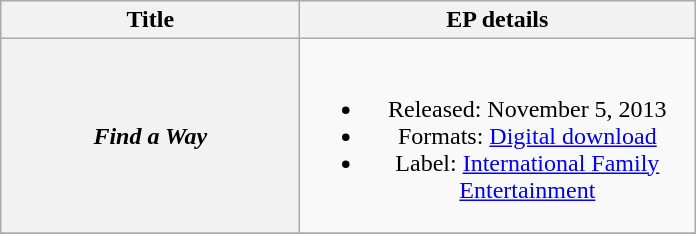<table class="wikitable plainrowheaders" style="text-align:center;">
<tr>
<th scope="col" style="width:12em;">Title</th>
<th scope="col" style="width:16em;">EP details</th>
</tr>
<tr>
<th scope="row"><em>Find a Way</em></th>
<td><br><ul><li>Released: November 5, 2013</li><li>Formats: <a href='#'>Digital download</a></li><li>Label: <a href='#'>International Family Entertainment</a></li></ul></td>
</tr>
<tr>
</tr>
</table>
